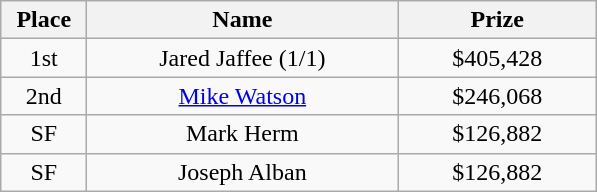<table class="wikitable">
<tr>
<th width="50">Place</th>
<th width="200">Name</th>
<th width="125">Prize</th>
</tr>
<tr>
<td align = "center">1st</td>
<td align = "center">Jared Jaffee (1/1)</td>
<td align = "center">$405,428</td>
</tr>
<tr>
<td align = "center">2nd</td>
<td align = "center"><a href='#'>Mike Watson</a></td>
<td align = "center">$246,068</td>
</tr>
<tr>
<td align = "center">SF</td>
<td align = "center">Mark Herm</td>
<td align = "center">$126,882</td>
</tr>
<tr>
<td align = "center">SF</td>
<td align = "center">Joseph Alban</td>
<td align = "center">$126,882</td>
</tr>
</table>
